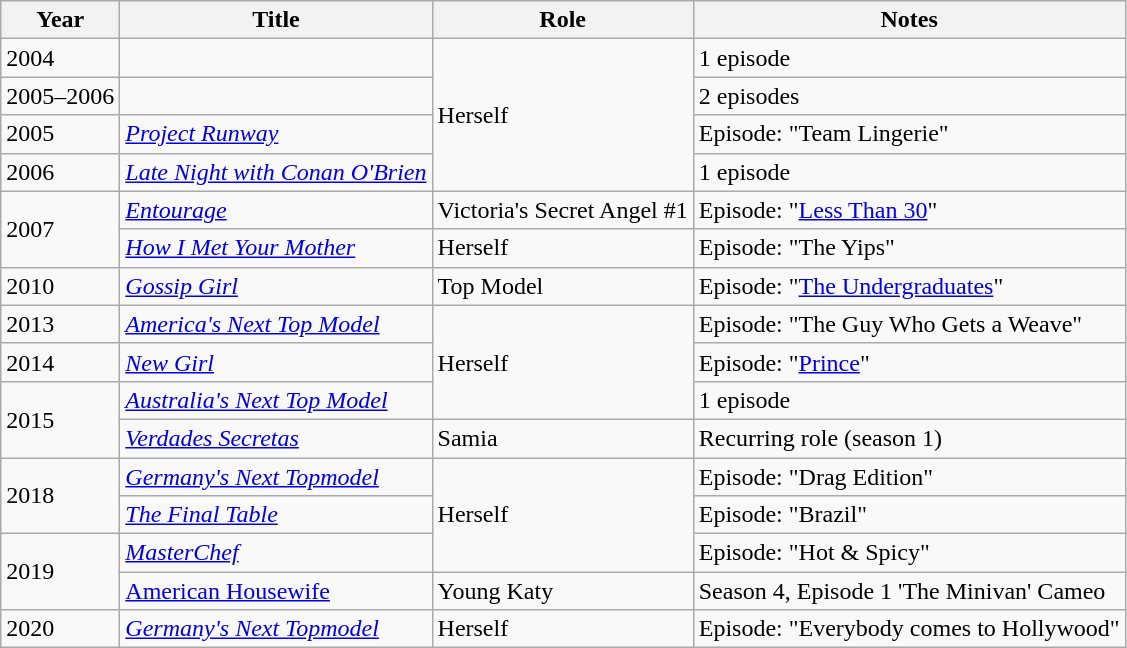<table class="wikitable sortable">
<tr>
<th>Year</th>
<th>Title</th>
<th>Role</th>
<th class="unsortable">Notes</th>
</tr>
<tr>
<td>2004</td>
<td><em></em></td>
<td rowspan="4">Herself</td>
<td>1 episode</td>
</tr>
<tr>
<td>2005–2006</td>
<td><em></em></td>
<td>2 episodes</td>
</tr>
<tr>
<td>2005</td>
<td><em><a href='#'>Project Runway</a></em></td>
<td>Episode: "Team Lingerie"</td>
</tr>
<tr>
<td>2006</td>
<td><em><a href='#'>Late Night with Conan O'Brien</a></em></td>
<td>1 episode</td>
</tr>
<tr>
<td rowspan="2">2007</td>
<td><em><a href='#'>Entourage</a></em></td>
<td>Victoria's Secret Angel #1</td>
<td>Episode: "<a href='#'>Less Than 30</a>"</td>
</tr>
<tr>
<td><em><a href='#'>How I Met Your Mother</a></em></td>
<td>Herself</td>
<td>Episode: "The Yips"</td>
</tr>
<tr>
<td>2010</td>
<td><em><a href='#'>Gossip Girl</a></em></td>
<td>Top Model</td>
<td>Episode: "<a href='#'>The Undergraduates</a>"</td>
</tr>
<tr>
<td>2013</td>
<td><em><a href='#'>America's Next Top Model</a></em></td>
<td rowspan="3">Herself</td>
<td>Episode: "The Guy Who Gets a Weave"</td>
</tr>
<tr>
<td>2014</td>
<td><em><a href='#'>New Girl</a></em></td>
<td>Episode: "<a href='#'>Prince</a>"</td>
</tr>
<tr>
<td rowspan="2">2015</td>
<td><em><a href='#'>Australia's Next Top Model</a></em></td>
<td>1 episode</td>
</tr>
<tr>
<td><em><a href='#'>Verdades Secretas</a></em></td>
<td>Samia</td>
<td>Recurring role (season 1)</td>
</tr>
<tr>
<td rowspan="2">2018</td>
<td><em><a href='#'>Germany's Next Topmodel</a></em></td>
<td rowspan="3">Herself</td>
<td>Episode: "Drag Edition"</td>
</tr>
<tr>
<td><em><a href='#'>The Final Table</a></em></td>
<td>Episode: "Brazil"</td>
</tr>
<tr>
<td rowspan="2">2019</td>
<td><em><a href='#'>MasterChef</a></em></td>
<td>Episode: "Hot & Spicy"</td>
</tr>
<tr>
<td><a href='#'>American Housewife</a></td>
<td>Young Katy</td>
<td>Season 4, Episode 1 'The Minivan' Cameo</td>
</tr>
<tr>
<td>2020</td>
<td><em><a href='#'>Germany's Next Topmodel</a></em></td>
<td>Herself</td>
<td>Episode: "Everybody comes to Hollywood"</td>
</tr>
</table>
